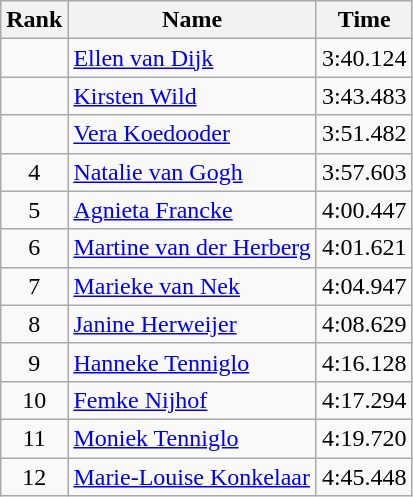<table class="wikitable sortable" style="text-align:center">
<tr>
<th>Rank</th>
<th>Name</th>
<th>Time</th>
</tr>
<tr>
<td></td>
<td align=left><a href='#'>Ellen van Dijk</a></td>
<td>3:40.124</td>
</tr>
<tr>
<td></td>
<td align=left><a href='#'>Kirsten Wild</a></td>
<td>3:43.483</td>
</tr>
<tr>
<td></td>
<td align=left><a href='#'>Vera Koedooder</a></td>
<td>3:51.482</td>
</tr>
<tr>
<td>4</td>
<td align=left><a href='#'>Natalie van Gogh</a></td>
<td>3:57.603</td>
</tr>
<tr>
<td>5</td>
<td align=left><a href='#'>Agnieta Francke</a></td>
<td>4:00.447</td>
</tr>
<tr>
<td>6</td>
<td align=left><a href='#'>Martine van der Herberg</a></td>
<td>4:01.621</td>
</tr>
<tr>
<td>7</td>
<td align=left><a href='#'>Marieke van Nek</a></td>
<td>4:04.947</td>
</tr>
<tr>
<td>8</td>
<td align=left><a href='#'>Janine Herweijer</a></td>
<td>4:08.629</td>
</tr>
<tr>
<td>9</td>
<td align=left><a href='#'>Hanneke Tenniglo</a></td>
<td>4:16.128</td>
</tr>
<tr>
<td>10</td>
<td align=left><a href='#'>Femke Nijhof</a></td>
<td>4:17.294</td>
</tr>
<tr>
<td>11</td>
<td align=left><a href='#'>Moniek Tenniglo</a></td>
<td>4:19.720</td>
</tr>
<tr>
<td>12</td>
<td align=left><a href='#'>Marie-Louise Konkelaar</a></td>
<td>4:45.448</td>
</tr>
</table>
